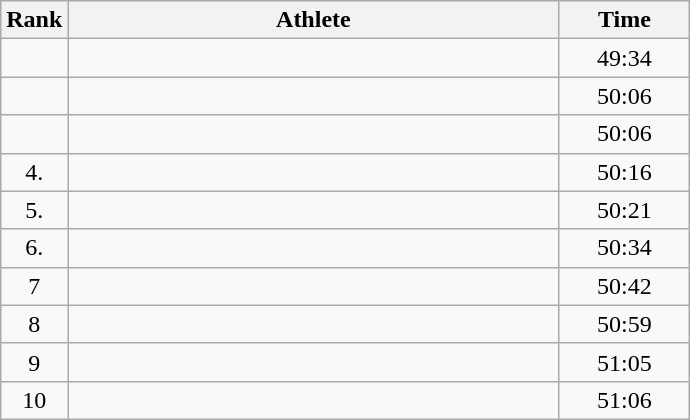<table class=wikitable style=text-align:center>
<tr>
<th>Rank</th>
<th style="width: 20em">Athlete</th>
<th style="width: 5em">Time</th>
</tr>
<tr>
<td></td>
<td align=left></td>
<td>49:34</td>
</tr>
<tr>
<td></td>
<td align=left></td>
<td>50:06</td>
</tr>
<tr>
<td></td>
<td align=left></td>
<td>50:06</td>
</tr>
<tr>
<td align="center">4.</td>
<td align=left></td>
<td>50:16</td>
</tr>
<tr>
<td align="center">5.</td>
<td align=left></td>
<td>50:21</td>
</tr>
<tr>
<td align="center">6.</td>
<td align=left></td>
<td>50:34</td>
</tr>
<tr>
<td>7</td>
<td align=left></td>
<td>50:42</td>
</tr>
<tr>
<td>8</td>
<td align=left></td>
<td>50:59</td>
</tr>
<tr>
<td>9</td>
<td align=left></td>
<td>51:05</td>
</tr>
<tr>
<td>10</td>
<td align=left></td>
<td>51:06</td>
</tr>
</table>
